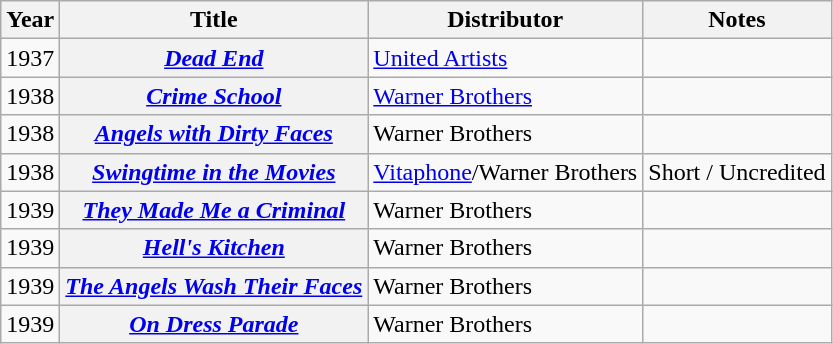<table class="wikitable plainrowheaders">
<tr>
<th scope="col">Year</th>
<th scope="col">Title</th>
<th scope="col">Distributor</th>
<th scope="col">Notes</th>
</tr>
<tr>
<td>1937</td>
<th scope="row"><em><a href='#'>Dead End</a></em></th>
<td><a href='#'>United Artists</a></td>
<td></td>
</tr>
<tr>
<td>1938</td>
<th scope="row"><em><a href='#'>Crime School</a></em></th>
<td><a href='#'>Warner Brothers</a></td>
<td></td>
</tr>
<tr>
<td>1938</td>
<th scope="row"><em><a href='#'>Angels with Dirty Faces</a></em></th>
<td>Warner Brothers</td>
<td></td>
</tr>
<tr>
<td>1938</td>
<th scope="row"><em><a href='#'>Swingtime in the Movies</a></em></th>
<td><a href='#'>Vitaphone</a>/Warner Brothers</td>
<td>Short / Uncredited</td>
</tr>
<tr>
<td>1939</td>
<th scope="row"><em><a href='#'>They Made Me a Criminal</a></em></th>
<td>Warner Brothers</td>
<td></td>
</tr>
<tr>
<td>1939</td>
<th scope="row"><em><a href='#'>Hell's Kitchen</a></em></th>
<td>Warner Brothers</td>
<td></td>
</tr>
<tr>
<td>1939</td>
<th scope="row"><em><a href='#'>The Angels Wash Their Faces</a></em></th>
<td>Warner Brothers</td>
<td></td>
</tr>
<tr>
<td>1939</td>
<th scope="row"><em><a href='#'>On Dress Parade</a></em></th>
<td>Warner Brothers</td>
<td></td>
</tr>
</table>
